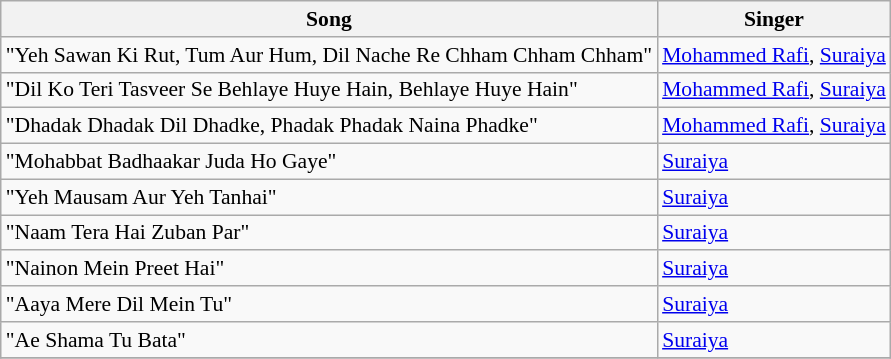<table class="wikitable" style="font-size:90%;">
<tr>
<th>Song</th>
<th>Singer</th>
</tr>
<tr>
<td>"Yeh Sawan Ki Rut, Tum Aur Hum, Dil Nache Re Chham Chham Chham"</td>
<td><a href='#'>Mohammed Rafi</a>, <a href='#'>Suraiya</a></td>
</tr>
<tr>
<td>"Dil Ko Teri Tasveer Se Behlaye Huye Hain, Behlaye Huye Hain"</td>
<td><a href='#'>Mohammed Rafi</a>, <a href='#'>Suraiya</a></td>
</tr>
<tr>
<td>"Dhadak Dhadak Dil Dhadke, Phadak Phadak Naina Phadke"</td>
<td><a href='#'>Mohammed Rafi</a>, <a href='#'>Suraiya</a></td>
</tr>
<tr>
<td>"Mohabbat Badhaakar Juda Ho Gaye"</td>
<td><a href='#'>Suraiya</a></td>
</tr>
<tr>
<td>"Yeh Mausam Aur Yeh Tanhai"</td>
<td><a href='#'>Suraiya</a></td>
</tr>
<tr>
<td>"Naam Tera Hai Zuban Par"</td>
<td><a href='#'>Suraiya</a></td>
</tr>
<tr>
<td>"Nainon Mein Preet Hai"</td>
<td><a href='#'>Suraiya</a></td>
</tr>
<tr>
<td>"Aaya Mere Dil Mein Tu"</td>
<td><a href='#'>Suraiya</a></td>
</tr>
<tr>
<td>"Ae Shama Tu Bata"</td>
<td><a href='#'>Suraiya</a></td>
</tr>
<tr>
</tr>
</table>
